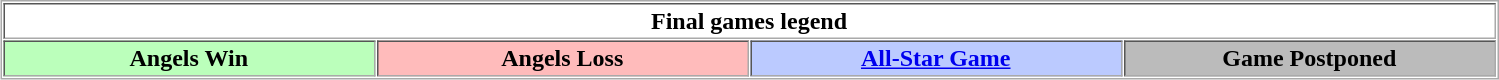<table align="center" border="1" cellpadding="2" cellspacing="1" style="border:1px solid #aaa">
<tr>
<th colspan="4">Final games legend</th>
</tr>
<tr>
<th bgcolor="bbffbb" width="242px">Angels Win</th>
<th bgcolor="ffbbbb" width="242px">Angels Loss</th>
<th bgcolor="bbcaff" width="242px"><a href='#'>All-Star Game</a></th>
<th bgcolor="bbbbbb" width="242px">Game Postponed</th>
</tr>
</table>
